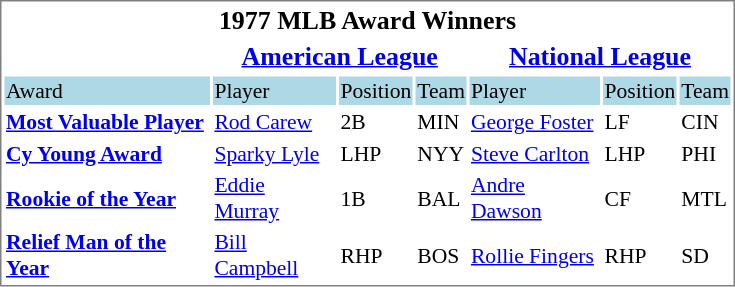<table cellpadding="1"  style="width:490px; font-size:90%; border:1px solid gray;">
<tr style="text-align:center; font-size:larger;">
<td colspan=7><strong>1977 MLB Award Winners</strong></td>
</tr>
<tr style="text-align:center; font-size:larger;">
<td> </td>
<td colspan=3><strong><a href='#'>American League</a></strong></td>
<td colspan=3><strong><a href='#'>National League</a></strong></td>
</tr>
<tr style="background:lightblue;">
<td>Award</td>
<td>Player</td>
<td>Position</td>
<td>Team</td>
<td>Player</td>
<td>Position</td>
<td>Team</td>
</tr>
<tr>
<td><strong><a href='#'>Most Valuable Player</a></strong></td>
<td><a href='#'>Rod Carew</a></td>
<td>2B</td>
<td>MIN</td>
<td><a href='#'>George Foster</a></td>
<td>LF</td>
<td>CIN</td>
</tr>
<tr>
<td><strong><a href='#'>Cy Young Award</a></strong></td>
<td><a href='#'>Sparky Lyle</a></td>
<td>LHP</td>
<td>NYY</td>
<td><a href='#'>Steve Carlton</a></td>
<td>LHP</td>
<td>PHI</td>
</tr>
<tr>
<td><strong><a href='#'>Rookie of the Year</a></strong></td>
<td><a href='#'>Eddie Murray</a></td>
<td>1B</td>
<td>BAL</td>
<td><a href='#'>Andre Dawson</a></td>
<td>CF</td>
<td>MTL</td>
</tr>
<tr>
<td><strong><a href='#'>Relief Man of the Year</a></strong></td>
<td><a href='#'>Bill Campbell</a></td>
<td>RHP</td>
<td>BOS</td>
<td><a href='#'>Rollie Fingers</a></td>
<td>RHP</td>
<td>SD</td>
</tr>
</table>
